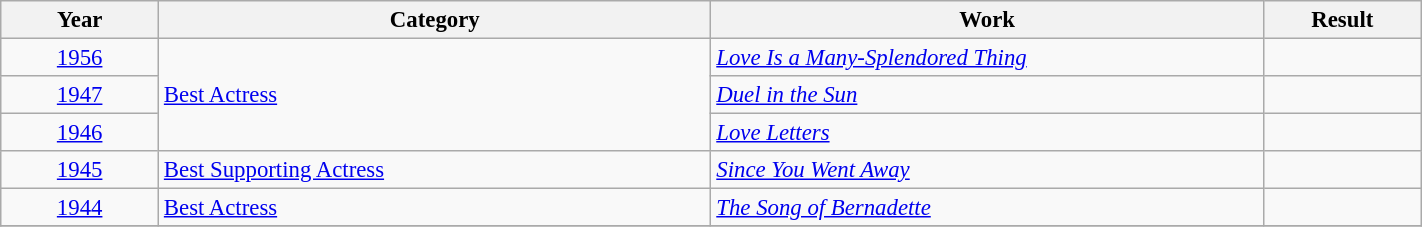<table class="wikitable" width="75%" cellpadding="5" style="font-size: 95%">
<tr>
<th width="10%">Year</th>
<th width="35%">Category</th>
<th width="35%">Work</th>
<th width="10%">Result</th>
</tr>
<tr>
<td style="text-align:center;"><a href='#'>1956</a></td>
<td rowspan="3"><a href='#'>Best Actress</a></td>
<td><em><a href='#'>Love Is a Many-Splendored Thing</a></em></td>
<td></td>
</tr>
<tr>
<td style="text-align:center;"><a href='#'>1947</a></td>
<td><em><a href='#'>Duel in the Sun</a></em></td>
<td></td>
</tr>
<tr>
<td style="text-align:center;"><a href='#'>1946</a></td>
<td><em><a href='#'>Love Letters</a></em></td>
<td></td>
</tr>
<tr>
<td style="text-align:center;"><a href='#'>1945</a></td>
<td><a href='#'>Best Supporting Actress</a></td>
<td><em><a href='#'>Since You Went Away</a></em></td>
<td></td>
</tr>
<tr>
<td style="text-align:center;"><a href='#'>1944</a></td>
<td><a href='#'>Best Actress</a></td>
<td><em><a href='#'>The Song of Bernadette</a></em></td>
<td></td>
</tr>
<tr>
</tr>
</table>
